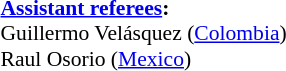<table style="width:100%; font-size:90%;">
<tr>
<td><br><strong><a href='#'>Assistant referees</a>:</strong>
<br>Guillermo Velásquez (<a href='#'>Colombia</a>)
<br>Raul Osorio (<a href='#'>Mexico</a>)</td>
</tr>
</table>
